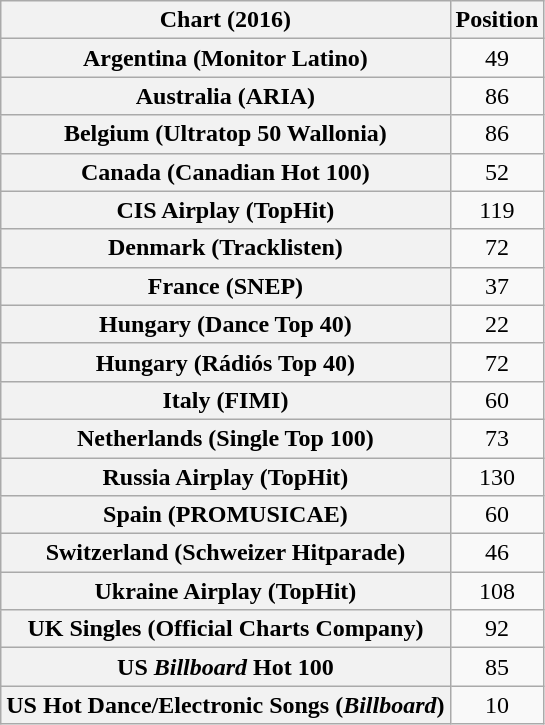<table class="wikitable plainrowheaders sortable" style="text-align:center">
<tr>
<th scope="col">Chart (2016)</th>
<th scope="col">Position</th>
</tr>
<tr>
<th scope="row">Argentina (Monitor Latino)</th>
<td>49</td>
</tr>
<tr>
<th scope="row">Australia (ARIA)</th>
<td>86</td>
</tr>
<tr>
<th scope="row">Belgium (Ultratop 50 Wallonia)</th>
<td>86</td>
</tr>
<tr>
<th scope="row">Canada (Canadian Hot 100)</th>
<td>52</td>
</tr>
<tr>
<th scope="row">CIS Airplay (TopHit)</th>
<td>119</td>
</tr>
<tr>
<th scope="row">Denmark (Tracklisten)</th>
<td>72</td>
</tr>
<tr>
<th scope="row">France (SNEP)</th>
<td>37</td>
</tr>
<tr>
<th scope="row">Hungary (Dance Top 40)</th>
<td>22</td>
</tr>
<tr>
<th scope="row">Hungary (Rádiós Top 40)</th>
<td>72</td>
</tr>
<tr>
<th scope="row">Italy (FIMI)</th>
<td>60</td>
</tr>
<tr>
<th scope="row">Netherlands (Single Top 100)</th>
<td>73</td>
</tr>
<tr>
<th scope="row">Russia Airplay (TopHit)</th>
<td>130</td>
</tr>
<tr>
<th scope="row">Spain (PROMUSICAE)</th>
<td>60</td>
</tr>
<tr>
<th scope="row">Switzerland (Schweizer Hitparade)</th>
<td>46</td>
</tr>
<tr>
<th scope="row">Ukraine Airplay (TopHit)</th>
<td>108</td>
</tr>
<tr>
<th scope="row">UK Singles (Official Charts Company)</th>
<td>92</td>
</tr>
<tr>
<th scope="row">US <em>Billboard</em> Hot 100</th>
<td>85</td>
</tr>
<tr>
<th scope="row">US Hot Dance/Electronic Songs (<em>Billboard</em>)</th>
<td>10</td>
</tr>
</table>
